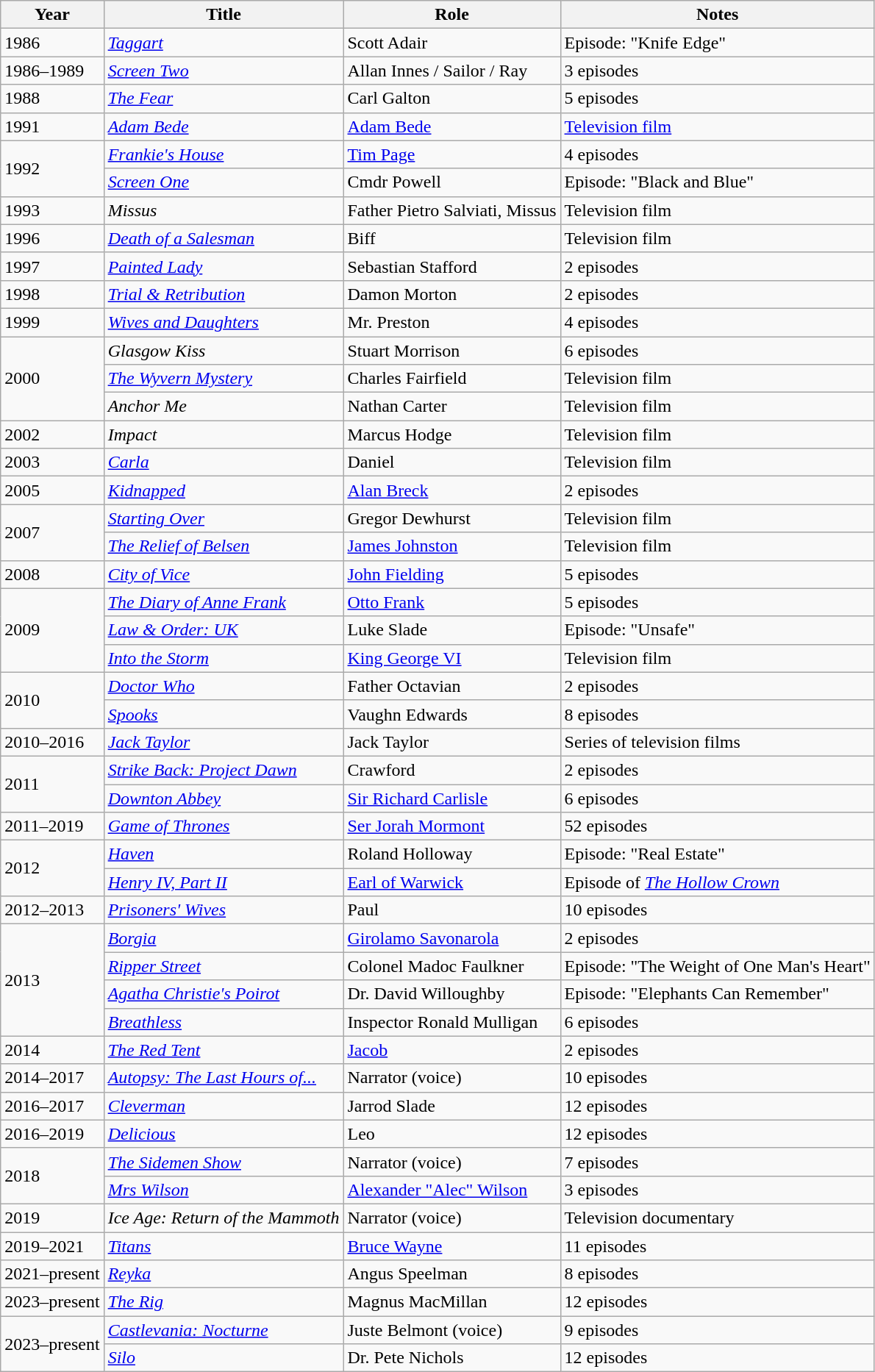<table class="wikitable sortable">
<tr>
<th>Year</th>
<th>Title</th>
<th>Role</th>
<th class="unsortable">Notes</th>
</tr>
<tr>
<td>1986</td>
<td><em><a href='#'>Taggart</a></em></td>
<td>Scott Adair</td>
<td>Episode: "Knife Edge"</td>
</tr>
<tr>
<td>1986–1989</td>
<td><em><a href='#'>Screen Two</a></em></td>
<td>Allan Innes / Sailor / Ray</td>
<td>3 episodes</td>
</tr>
<tr>
<td>1988</td>
<td><em><a href='#'>The Fear</a></em></td>
<td>Carl Galton</td>
<td>5 episodes</td>
</tr>
<tr>
<td>1991</td>
<td><a href='#'><em>Adam Bede</em></a></td>
<td><a href='#'>Adam Bede</a></td>
<td><a href='#'>Television film</a></td>
</tr>
<tr>
<td rowspan="2">1992</td>
<td><em><a href='#'>Frankie's House</a></em></td>
<td><a href='#'>Tim Page</a></td>
<td>4 episodes</td>
</tr>
<tr>
<td><em><a href='#'>Screen One</a></em></td>
<td>Cmdr Powell</td>
<td>Episode: "Black and Blue"</td>
</tr>
<tr>
<td>1993</td>
<td><em>Missus</em></td>
<td>Father Pietro Salviati, Missus</td>
<td>Television film</td>
</tr>
<tr>
<td>1996</td>
<td><em><a href='#'>Death of a Salesman</a></em></td>
<td>Biff</td>
<td>Television film</td>
</tr>
<tr>
<td>1997</td>
<td><a href='#'><em>Painted Lady</em></a></td>
<td>Sebastian Stafford</td>
<td>2 episodes</td>
</tr>
<tr>
<td>1998</td>
<td><em><a href='#'>Trial & Retribution</a></em></td>
<td>Damon Morton</td>
<td>2 episodes</td>
</tr>
<tr>
<td>1999</td>
<td><a href='#'><em>Wives and Daughters</em></a></td>
<td>Mr. Preston</td>
<td>4 episodes</td>
</tr>
<tr>
<td rowspan="3">2000</td>
<td><em>Glasgow Kiss</em></td>
<td>Stuart Morrison</td>
<td>6 episodes</td>
</tr>
<tr>
<td><em><a href='#'>The Wyvern Mystery</a></em></td>
<td>Charles Fairfield</td>
<td>Television film</td>
</tr>
<tr>
<td><em>Anchor Me</em></td>
<td>Nathan Carter</td>
<td>Television film</td>
</tr>
<tr>
<td>2002</td>
<td><em>Impact</em></td>
<td>Marcus Hodge</td>
<td>Television film</td>
</tr>
<tr>
<td>2003</td>
<td><em><a href='#'>Carla</a></em></td>
<td>Daniel</td>
<td>Television film</td>
</tr>
<tr>
<td>2005</td>
<td><a href='#'><em>Kidnapped</em></a></td>
<td><a href='#'>Alan Breck</a></td>
<td>2 episodes</td>
</tr>
<tr>
<td rowspan="2">2007</td>
<td><em><a href='#'>Starting Over</a></em></td>
<td>Gregor Dewhurst</td>
<td>Television film</td>
</tr>
<tr>
<td><em><a href='#'>The Relief of Belsen</a></em></td>
<td><a href='#'>James Johnston</a></td>
<td>Television film</td>
</tr>
<tr>
<td>2008</td>
<td><em><a href='#'>City of Vice</a></em></td>
<td><a href='#'>John Fielding</a></td>
<td>5 episodes</td>
</tr>
<tr>
<td rowspan="3">2009</td>
<td><em><a href='#'>The Diary of Anne Frank</a></em></td>
<td><a href='#'>Otto Frank</a></td>
<td>5 episodes</td>
</tr>
<tr>
<td><a href='#'><em>Law & Order: UK</em></a></td>
<td>Luke Slade</td>
<td>Episode: "Unsafe"</td>
</tr>
<tr>
<td><em><a href='#'>Into the Storm</a></em></td>
<td><a href='#'>King George VI</a></td>
<td>Television film</td>
</tr>
<tr>
<td rowspan="2">2010</td>
<td><em><a href='#'>Doctor Who</a></em></td>
<td>Father Octavian</td>
<td>2 episodes</td>
</tr>
<tr>
<td><em><a href='#'>Spooks</a></em></td>
<td>Vaughn Edwards</td>
<td>8 episodes</td>
</tr>
<tr>
<td>2010–2016</td>
<td><em><a href='#'>Jack Taylor</a></em></td>
<td>Jack Taylor</td>
<td>Series of television films</td>
</tr>
<tr>
<td rowspan="2">2011</td>
<td><em><a href='#'>Strike Back: Project Dawn</a></em></td>
<td>Crawford</td>
<td>2 episodes</td>
</tr>
<tr>
<td><em><a href='#'>Downton Abbey</a></em></td>
<td><a href='#'>Sir Richard Carlisle</a></td>
<td>6 episodes</td>
</tr>
<tr>
<td>2011–2019</td>
<td><em><a href='#'>Game of Thrones</a></em></td>
<td><a href='#'>Ser Jorah Mormont</a></td>
<td>52 episodes</td>
</tr>
<tr>
<td rowspan="2">2012</td>
<td><em><a href='#'>Haven</a></em></td>
<td>Roland Holloway</td>
<td>Episode: "Real Estate"</td>
</tr>
<tr>
<td><em><a href='#'>Henry IV, Part II</a></em></td>
<td><a href='#'>Earl of Warwick</a></td>
<td>Episode of <em><a href='#'>The Hollow Crown</a></em></td>
</tr>
<tr>
<td>2012–2013</td>
<td><em><a href='#'>Prisoners' Wives</a></em></td>
<td>Paul</td>
<td>10 episodes</td>
</tr>
<tr>
<td rowspan="4">2013</td>
<td><em><a href='#'>Borgia</a></em></td>
<td><a href='#'>Girolamo Savonarola</a></td>
<td>2 episodes</td>
</tr>
<tr>
<td><em><a href='#'>Ripper Street</a></em></td>
<td>Colonel Madoc Faulkner</td>
<td>Episode: "The Weight of One Man's Heart"</td>
</tr>
<tr>
<td><em><a href='#'>Agatha Christie's Poirot</a></em></td>
<td>Dr. David Willoughby</td>
<td>Episode: "Elephants Can Remember"</td>
</tr>
<tr>
<td><em><a href='#'>Breathless</a></em></td>
<td>Inspector Ronald Mulligan</td>
<td>6 episodes</td>
</tr>
<tr>
<td>2014</td>
<td><em><a href='#'>The Red Tent</a></em></td>
<td><a href='#'>Jacob</a></td>
<td>2 episodes</td>
</tr>
<tr>
<td>2014–2017</td>
<td><em><a href='#'>Autopsy: The Last Hours of...</a></em></td>
<td>Narrator (voice)</td>
<td>10 episodes</td>
</tr>
<tr>
<td>2016–2017</td>
<td><em><a href='#'>Cleverman</a></em></td>
<td>Jarrod Slade</td>
<td>12 episodes</td>
</tr>
<tr>
<td>2016–2019</td>
<td><em><a href='#'>Delicious</a></em></td>
<td>Leo</td>
<td>12 episodes</td>
</tr>
<tr>
<td rowspan="2">2018</td>
<td><em><a href='#'>The Sidemen Show</a></em></td>
<td>Narrator (voice)</td>
<td>7 episodes</td>
</tr>
<tr>
<td><em><a href='#'>Mrs Wilson</a></em></td>
<td><a href='#'>Alexander "Alec" Wilson</a></td>
<td>3 episodes</td>
</tr>
<tr>
<td>2019</td>
<td><em>Ice Age: Return of the Mammoth</em></td>
<td>Narrator (voice)</td>
<td>Television documentary</td>
</tr>
<tr>
<td>2019–2021</td>
<td><em><a href='#'>Titans</a></em></td>
<td><a href='#'>Bruce Wayne</a></td>
<td>11 episodes</td>
</tr>
<tr>
<td>2021–present</td>
<td><em><a href='#'>Reyka</a></em></td>
<td>Angus Speelman</td>
<td>8 episodes</td>
</tr>
<tr>
<td>2023–present</td>
<td><em><a href='#'>The Rig</a></em></td>
<td>Magnus MacMillan</td>
<td>12 episodes</td>
</tr>
<tr>
<td rowspan="2">2023–present</td>
<td><em><a href='#'>Castlevania: Nocturne</a></em></td>
<td>Juste Belmont (voice)</td>
<td>9 episodes</td>
</tr>
<tr>
<td><em><a href='#'>Silo</a></em></td>
<td>Dr. Pete Nichols</td>
<td>12 episodes</td>
</tr>
</table>
